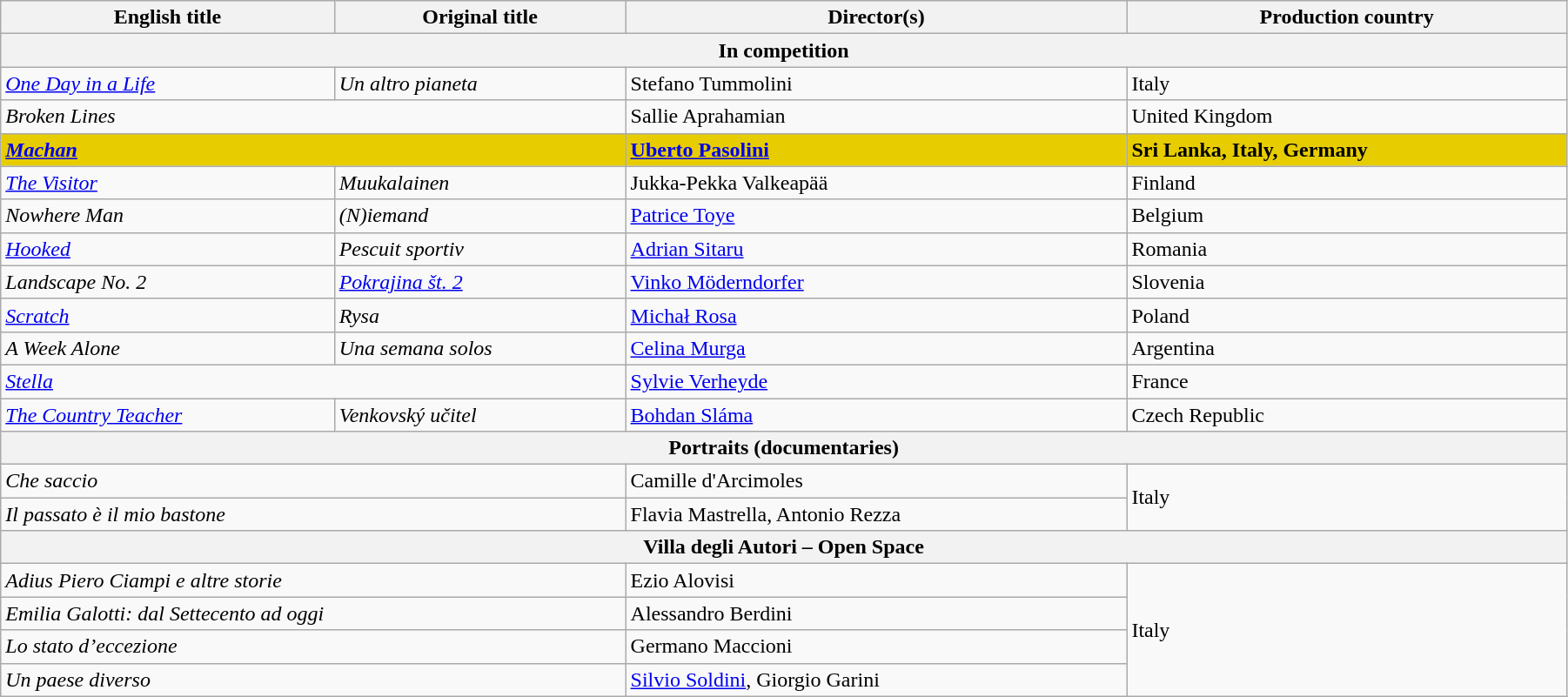<table class="wikitable" style="width:95%; margin-bottom:0px">
<tr>
<th>English title</th>
<th>Original title</th>
<th>Director(s)</th>
<th>Production country</th>
</tr>
<tr>
<th colspan=4>In competition</th>
</tr>
<tr>
<td><em><a href='#'>One Day in a Life</a></em></td>
<td><em>Un altro pianeta</em></td>
<td>Stefano Tummolini</td>
<td>Italy</td>
</tr>
<tr>
<td colspan="2"><em>Broken Lines</em></td>
<td>Sallie Aprahamian</td>
<td>United Kingdom</td>
</tr>
<tr style="background:#E7CD00;">
<td colspan=2><em><a href='#'><strong>Machan</strong></a></em></td>
<td><strong><a href='#'>Uberto Pasolini</a></strong></td>
<td><strong>Sri Lanka, Italy, Germany</strong></td>
</tr>
<tr>
<td><em><a href='#'>The Visitor</a></em></td>
<td><em>Muukalainen</em></td>
<td>Jukka-Pekka Valkeapää</td>
<td>Finland</td>
</tr>
<tr>
<td><em>Nowhere Man</em></td>
<td><em>(N)iemand</em></td>
<td><a href='#'>Patrice Toye</a></td>
<td>Belgium</td>
</tr>
<tr>
<td><em><a href='#'>Hooked</a></em></td>
<td><em>Pescuit sportiv</em></td>
<td><a href='#'>Adrian Sitaru</a></td>
<td>Romania</td>
</tr>
<tr>
<td><em>Landscape No. 2</em></td>
<td><em><a href='#'>Pokrajina št. 2</a></em></td>
<td><a href='#'>Vinko Möderndorfer</a></td>
<td>Slovenia</td>
</tr>
<tr>
<td><em><a href='#'>Scratch</a></em></td>
<td><em>Rysa</em></td>
<td><a href='#'>Michał Rosa</a></td>
<td>Poland</td>
</tr>
<tr>
<td><em>A Week Alone</em></td>
<td><em>Una semana solos</em></td>
<td><a href='#'>Celina Murga</a></td>
<td>Argentina</td>
</tr>
<tr>
<td colspan=2><em><a href='#'>Stella</a></em></td>
<td><a href='#'>Sylvie Verheyde</a></td>
<td>France</td>
</tr>
<tr>
<td><em><a href='#'>The Country Teacher</a></em></td>
<td><em>Venkovský učitel</em></td>
<td><a href='#'>Bohdan Sláma</a></td>
<td>Czech Republic</td>
</tr>
<tr>
<th colspan="4">Portraits (documentaries)</th>
</tr>
<tr>
<td colspan="2"><em>Che saccio</em></td>
<td>Camille d'Arcimoles</td>
<td rowspan="2">Italy</td>
</tr>
<tr>
<td colspan="2"><em>Il passato è il mio bastone</em></td>
<td>Flavia Mastrella, Antonio Rezza</td>
</tr>
<tr>
<th colspan="4">Villa degli Autori – Open Space</th>
</tr>
<tr>
<td colspan="2"><em>Adius Piero Ciampi e altre storie</em></td>
<td>Ezio Alovisi</td>
<td rowspan="4">Italy</td>
</tr>
<tr>
<td colspan="2"><em>Emilia Galotti: dal Settecento ad oggi</em></td>
<td>Alessandro Berdini</td>
</tr>
<tr>
<td colspan="2"><em>Lo stato d’eccezione</em></td>
<td>Germano Maccioni</td>
</tr>
<tr>
<td colspan="2"><em>Un paese diverso</em></td>
<td><a href='#'>Silvio Soldini</a>, Giorgio Garini</td>
</tr>
</table>
